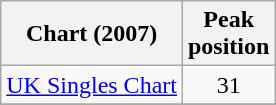<table class="wikitable">
<tr>
<th>Chart (2007)</th>
<th>Peak<br>position</th>
</tr>
<tr>
<td><a href='#'>UK Singles Chart</a></td>
<td align="center">31</td>
</tr>
<tr>
</tr>
</table>
